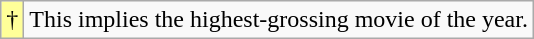<table class="wikitable">
<tr>
<td style="background-color:#FFFF99"align="center">†</td>
<td>This implies the highest-grossing movie of the year.</td>
</tr>
</table>
